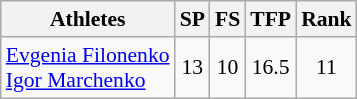<table class="wikitable" border="1" style="font-size:90%">
<tr>
<th>Athletes</th>
<th>SP</th>
<th>FS</th>
<th>TFP</th>
<th>Rank</th>
</tr>
<tr align=center>
<td align=left><a href='#'>Evgenia Filonenko</a><br><a href='#'>Igor Marchenko</a></td>
<td>13</td>
<td>10</td>
<td>16.5</td>
<td>11</td>
</tr>
</table>
